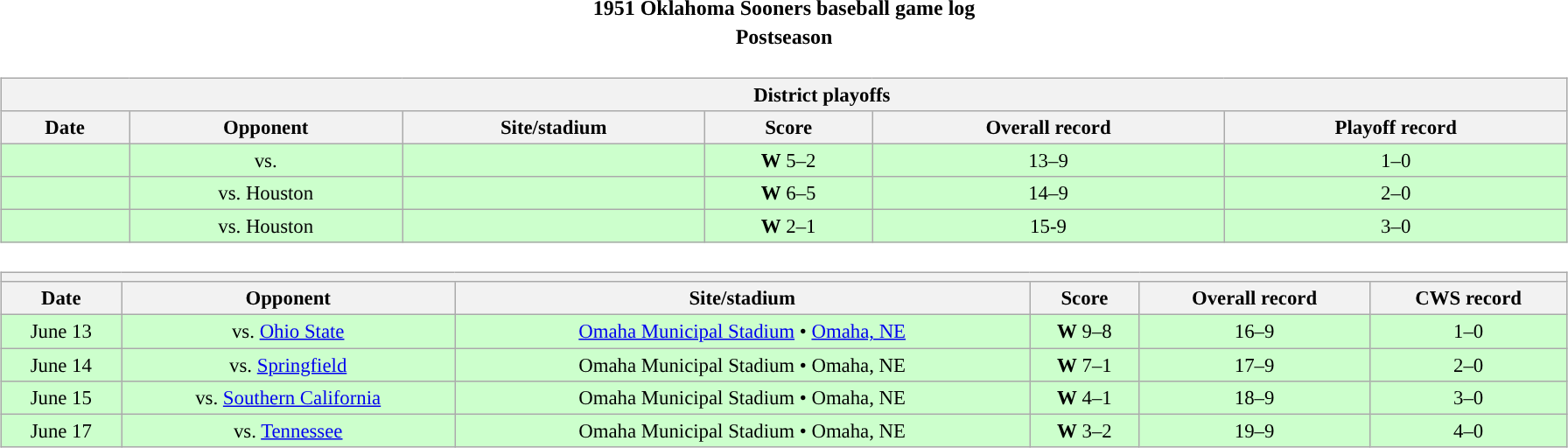<table class="toccolours" width=95% style="clear:both; margin:1.5em auto; text-align:center;">
<tr>
<th colspan=2>1951 Oklahoma Sooners baseball game log</th>
</tr>
<tr>
<th colspan=2>Postseason</th>
</tr>
<tr>
<td><br><table class="wikitable collapsible collapsed" style="margin:auto; width:100%; text-align:center; font-size:95%">
<tr>
<th colspan=12 style="padding-left:4em;">District playoffs</th>
</tr>
<tr>
<th>Date</th>
<th>Opponent</th>
<th>Site/stadium</th>
<th>Score</th>
<th>Overall record</th>
<th>Playoff record</th>
</tr>
<tr align="center" bgcolor="#ccffcc">
<td></td>
<td>vs. </td>
<td></td>
<td><strong>W</strong> 5–2</td>
<td>13–9</td>
<td>1–0</td>
</tr>
<tr align="center" bgcolor="#ccffcc">
<td></td>
<td>vs. Houston</td>
<td></td>
<td><strong>W</strong> 6–5</td>
<td>14–9</td>
<td>2–0</td>
</tr>
<tr align="center" bgcolor="#ccffcc">
<td></td>
<td>vs. Houston</td>
<td></td>
<td><strong>W</strong> 2–1</td>
<td>15-9</td>
<td>3–0</td>
</tr>
</table>
</td>
</tr>
<tr>
<td><br><table class="wikitable collapsible collapsed" style="margin:auto; width:100%; text-align:center; font-size:95%">
<tr>
<th colspan=12 style="padding-left:4em;"></th>
</tr>
<tr>
<th>Date</th>
<th>Opponent</th>
<th>Site/stadium</th>
<th>Score</th>
<th>Overall record</th>
<th>CWS record</th>
</tr>
<tr align="center" bgcolor="ccffcc">
<td>June 13</td>
<td>vs. <a href='#'>Ohio State</a></td>
<td><a href='#'>Omaha Municipal Stadium</a> • <a href='#'>Omaha, NE</a></td>
<td><strong>W</strong> 9–8</td>
<td>16–9</td>
<td>1–0</td>
</tr>
<tr align="center" bgcolor="ccffcc">
<td>June 14</td>
<td>vs. <a href='#'>Springfield</a></td>
<td>Omaha Municipal Stadium • Omaha, NE</td>
<td><strong>W</strong> 7–1</td>
<td>17–9</td>
<td>2–0</td>
</tr>
<tr align="center" bgcolor="ccffcc">
<td>June 15</td>
<td>vs. <a href='#'>Southern California</a></td>
<td>Omaha Municipal Stadium • Omaha, NE</td>
<td><strong>W</strong> 4–1</td>
<td>18–9</td>
<td>3–0</td>
</tr>
<tr align="center" bgcolor="ccffcc">
<td>June 17</td>
<td>vs. <a href='#'>Tennessee</a></td>
<td>Omaha Municipal Stadium • Omaha, NE</td>
<td><strong>W</strong> 3–2</td>
<td>19–9</td>
<td>4–0</td>
</tr>
</table>
</td>
</tr>
</table>
